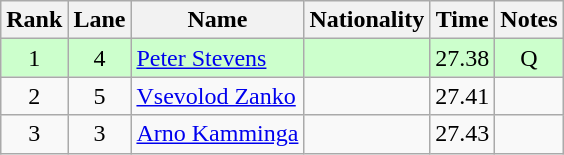<table class="wikitable sortable" style="text-align:center">
<tr>
<th>Rank</th>
<th>Lane</th>
<th>Name</th>
<th>Nationality</th>
<th>Time</th>
<th>Notes</th>
</tr>
<tr bgcolor=ccffcc>
<td>1</td>
<td>4</td>
<td align=left><a href='#'>Peter Stevens</a></td>
<td align=left></td>
<td>27.38</td>
<td>Q</td>
</tr>
<tr>
<td>2</td>
<td>5</td>
<td align=left><a href='#'>Vsevolod Zanko</a></td>
<td align=left></td>
<td>27.41</td>
<td></td>
</tr>
<tr>
<td>3</td>
<td>3</td>
<td align=left><a href='#'>Arno Kamminga</a></td>
<td align=left></td>
<td>27.43</td>
<td></td>
</tr>
</table>
